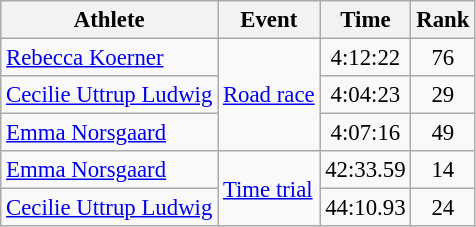<table class=wikitable style=font-size:95%;text-align:center>
<tr>
<th>Athlete</th>
<th>Event</th>
<th>Time</th>
<th>Rank</th>
</tr>
<tr align=center>
<td align="left"><a href='#'>Rebecca Koerner</a></td>
<td align=left rowspan=3><a href='#'>Road race</a></td>
<td>4:12:22</td>
<td>76</td>
</tr>
<tr align=center>
<td align=left><a href='#'>Cecilie Uttrup Ludwig</a></td>
<td>4:04:23</td>
<td>29</td>
</tr>
<tr align=center>
<td align=left><a href='#'>Emma Norsgaard</a></td>
<td>4:07:16</td>
<td>49</td>
</tr>
<tr align=center>
<td align=left><a href='#'>Emma Norsgaard</a></td>
<td align=left rowspan=2><a href='#'>Time trial</a></td>
<td>42:33.59</td>
<td>14</td>
</tr>
<tr align=center>
<td align=left><a href='#'>Cecilie Uttrup Ludwig</a></td>
<td>44:10.93</td>
<td>24</td>
</tr>
</table>
